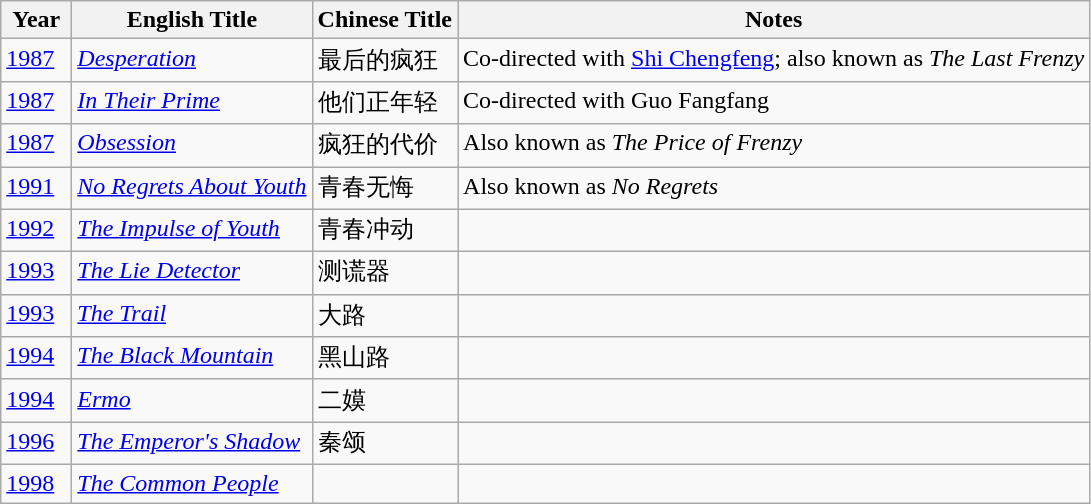<table class="wikitable">
<tr>
<th align="left" valign="top" width="40">Year</th>
<th align="left" valign="top">English Title</th>
<th align="left" valign="top">Chinese Title</th>
<th align="left" valign="top">Notes</th>
</tr>
<tr>
<td align="left" valign="top"><a href='#'>1987</a></td>
<td align="left" valign="top"><em><a href='#'>Desperation</a></em></td>
<td align="left" valign="top">最后的疯狂</td>
<td align="left" valign="top">Co-directed with <a href='#'>Shi Chengfeng</a>; also known as <em>The Last Frenzy</em></td>
</tr>
<tr>
<td align="left" valign="top"><a href='#'>1987</a></td>
<td align="left" valign="top"><em><a href='#'>In Their Prime</a></em></td>
<td align="left" valign="top">他们正年轻</td>
<td align="left" valign="top">Co-directed with Guo Fangfang</td>
</tr>
<tr>
<td align="left" valign="top"><a href='#'>1987</a></td>
<td align="left" valign="top"><em><a href='#'>Obsession</a></em></td>
<td align="left" valign="top">疯狂的代价</td>
<td align="left" valign="top">Also known as <em>The Price of Frenzy</em></td>
</tr>
<tr>
<td align="left" valign="top"><a href='#'>1991</a></td>
<td align="left" valign="top"><em><a href='#'>No Regrets About Youth</a></em></td>
<td align="left" valign="top">青春无悔</td>
<td align="left" valign="top">Also known as <em>No Regrets</em></td>
</tr>
<tr>
<td align="left" valign="top"><a href='#'>1992</a></td>
<td align="left" valign="top"><em><a href='#'>The Impulse of Youth</a></em></td>
<td align="left" valign="top">青春冲动</td>
<td align="left" valign="top"></td>
</tr>
<tr>
<td align="left" valign="top"><a href='#'>1993</a></td>
<td align="left" valign="top"><em><a href='#'>The Lie Detector</a></em></td>
<td align="left" valign="top">测谎器</td>
<td align="left" valign="top"></td>
</tr>
<tr>
<td align="left" valign="top"><a href='#'>1993</a></td>
<td align="left" valign="top"><em><a href='#'>The Trail</a></em></td>
<td align="left" valign="top">大路</td>
<td align="left" valign="top"></td>
</tr>
<tr>
<td align="left" valign="top"><a href='#'>1994</a></td>
<td align="left" valign="top"><em><a href='#'>The Black Mountain</a></em></td>
<td align="left" valign="top">黑山路</td>
<td align="left" valign="top"></td>
</tr>
<tr>
<td align="left" valign="top"><a href='#'>1994</a></td>
<td align="left" valign="top"><em><a href='#'>Ermo</a></em></td>
<td align="left" valign="top">二嫫</td>
<td align="left" valign="top"></td>
</tr>
<tr>
<td align="left" valign="top"><a href='#'>1996</a></td>
<td align="left" valign="top"><em><a href='#'>The Emperor's Shadow</a></em></td>
<td align="left" valign="top">秦颂</td>
<td align="left" valign="top"></td>
</tr>
<tr>
<td align="left" valign="top"><a href='#'>1998</a></td>
<td align="left" valign="top"><em><a href='#'>The Common People</a></em></td>
<td align="left" valign="top"></td>
<td align="left" valign="top"></td>
</tr>
</table>
